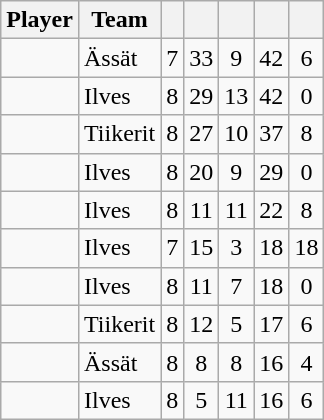<table class="wikitable sortable" style="text-align:center;">
<tr>
<th>Player</th>
<th>Team</th>
<th></th>
<th></th>
<th></th>
<th></th>
<th></th>
</tr>
<tr>
<td align="left"></td>
<td align="left">Ässät</td>
<td>7</td>
<td>33</td>
<td>9</td>
<td>42</td>
<td>6</td>
</tr>
<tr>
<td align="left"></td>
<td align="left">Ilves</td>
<td>8</td>
<td>29</td>
<td>13</td>
<td>42</td>
<td>0</td>
</tr>
<tr>
<td align="left"></td>
<td align="left">Tiikerit</td>
<td>8</td>
<td>27</td>
<td>10</td>
<td>37</td>
<td>8</td>
</tr>
<tr>
<td align="left"></td>
<td align="left">Ilves</td>
<td>8</td>
<td>20</td>
<td>9</td>
<td>29</td>
<td>0</td>
</tr>
<tr>
<td align="left"></td>
<td align="left">Ilves</td>
<td>8</td>
<td>11</td>
<td>11</td>
<td>22</td>
<td>8</td>
</tr>
<tr>
<td align="left"></td>
<td align="left">Ilves</td>
<td>7</td>
<td>15</td>
<td>3</td>
<td>18</td>
<td>18</td>
</tr>
<tr>
<td align="left"></td>
<td align="left">Ilves</td>
<td>8</td>
<td>11</td>
<td>7</td>
<td>18</td>
<td>0</td>
</tr>
<tr>
<td align="left"></td>
<td align="left">Tiikerit</td>
<td>8</td>
<td>12</td>
<td>5</td>
<td>17</td>
<td>6</td>
</tr>
<tr>
<td align="left"></td>
<td align="left">Ässät</td>
<td>8</td>
<td>8</td>
<td>8</td>
<td>16</td>
<td>4</td>
</tr>
<tr>
<td align="left"></td>
<td align="left">Ilves</td>
<td>8</td>
<td>5</td>
<td>11</td>
<td>16</td>
<td>6</td>
</tr>
</table>
